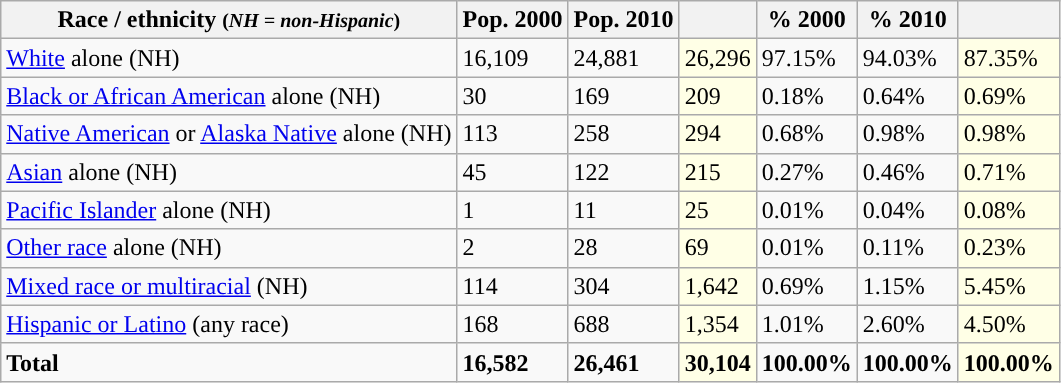<table class="wikitable">
<tr>
<th>Race / ethnicity <small>(<em>NH = non-Hispanic</em>)</small></th>
<th>Pop. 2000</th>
<th>Pop. 2010</th>
<th></th>
<th>% 2000</th>
<th>% 2010</th>
<th></th>
</tr>
<tr>
<td><a href='#'>White</a> alone (NH)</td>
<td>16,109</td>
<td>24,881</td>
<td style='background: #ffffe6;'>26,296</td>
<td>97.15%</td>
<td>94.03%</td>
<td style='background: #ffffe6;'>87.35%</td>
</tr>
<tr>
<td><a href='#'>Black or African American</a> alone (NH)</td>
<td>30</td>
<td>169</td>
<td style='background: #ffffe6;'>209</td>
<td>0.18%</td>
<td>0.64%</td>
<td style='background: #ffffe6;'>0.69%</td>
</tr>
<tr>
<td><a href='#'>Native American</a> or <a href='#'>Alaska Native</a> alone (NH)</td>
<td>113</td>
<td>258</td>
<td style='background: #ffffe6;'>294</td>
<td>0.68%</td>
<td>0.98%</td>
<td style='background: #ffffe6;'>0.98%</td>
</tr>
<tr>
<td><a href='#'>Asian</a> alone (NH)</td>
<td>45</td>
<td>122</td>
<td style='background: #ffffe6;'>215</td>
<td>0.27%</td>
<td>0.46%</td>
<td style='background: #ffffe6;'>0.71%</td>
</tr>
<tr>
<td><a href='#'>Pacific Islander</a> alone (NH)</td>
<td>1</td>
<td>11</td>
<td style='background: #ffffe6;'>25</td>
<td>0.01%</td>
<td>0.04%</td>
<td style='background: #ffffe6;'>0.08%</td>
</tr>
<tr>
<td><a href='#'>Other race</a> alone (NH)</td>
<td>2</td>
<td>28</td>
<td style='background: #ffffe6;'>69</td>
<td>0.01%</td>
<td>0.11%</td>
<td style='background: #ffffe6;'>0.23%</td>
</tr>
<tr>
<td><a href='#'>Mixed race or multiracial</a> (NH)</td>
<td>114</td>
<td>304</td>
<td style='background: #ffffe6;'>1,642</td>
<td>0.69%</td>
<td>1.15%</td>
<td style='background: #ffffe6;'>5.45%</td>
</tr>
<tr>
<td><a href='#'>Hispanic or Latino</a> (any race)</td>
<td>168</td>
<td>688</td>
<td style='background: #ffffe6;'>1,354</td>
<td>1.01%</td>
<td>2.60%</td>
<td style='background: #ffffe6;'>4.50%</td>
</tr>
<tr>
<td><strong>Total</strong></td>
<td><strong>16,582</strong></td>
<td><strong>26,461</strong></td>
<td style='background: #ffffe6;'><strong>30,104</strong></td>
<td><strong>100.00%</strong></td>
<td><strong>100.00%</strong></td>
<td style='background: #ffffe6;'><strong>100.00%</strong></td>
</tr>
</table>
